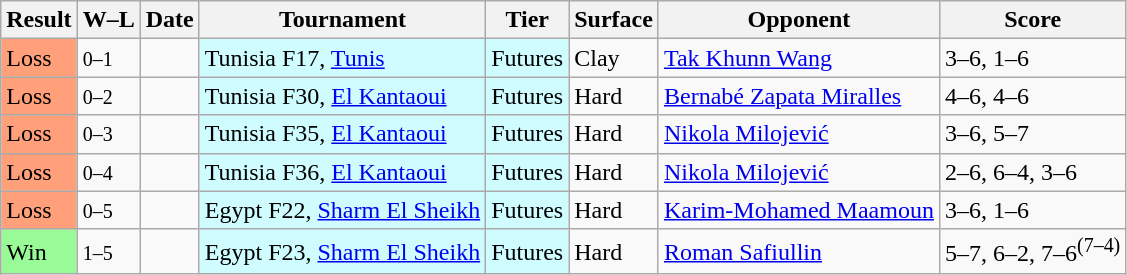<table class="sortable wikitable">
<tr>
<th>Result</th>
<th class="unsortable">W–L</th>
<th>Date</th>
<th>Tournament</th>
<th>Tier</th>
<th>Surface</th>
<th>Opponent</th>
<th class="unsortable">Score</th>
</tr>
<tr>
<td bgcolor=FFA07A>Loss</td>
<td><small>0–1</small></td>
<td></td>
<td style="background:#cffcff;">Tunisia F17, <a href='#'>Tunis</a></td>
<td style="background:#cffcff;">Futures</td>
<td>Clay</td>
<td> <a href='#'>Tak Khunn Wang</a></td>
<td>3–6, 1–6</td>
</tr>
<tr>
<td bgcolor=FFA07A>Loss</td>
<td><small>0–2</small></td>
<td></td>
<td style="background:#cffcff;">Tunisia F30, <a href='#'>El Kantaoui</a></td>
<td style="background:#cffcff;">Futures</td>
<td>Hard</td>
<td> <a href='#'>Bernabé Zapata Miralles</a></td>
<td>4–6, 4–6</td>
</tr>
<tr>
<td bgcolor=FFA07A>Loss</td>
<td><small>0–3</small></td>
<td></td>
<td style="background:#cffcff;">Tunisia F35, <a href='#'>El Kantaoui</a></td>
<td style="background:#cffcff;">Futures</td>
<td>Hard</td>
<td> <a href='#'>Nikola Milojević</a></td>
<td>3–6, 5–7</td>
</tr>
<tr>
<td bgcolor=FFA07A>Loss</td>
<td><small>0–4</small></td>
<td></td>
<td style="background:#cffcff;">Tunisia F36, <a href='#'>El Kantaoui</a></td>
<td style="background:#cffcff;">Futures</td>
<td>Hard</td>
<td> <a href='#'>Nikola Milojević</a></td>
<td>2–6, 6–4, 3–6</td>
</tr>
<tr>
<td bgcolor=FFA07A>Loss</td>
<td><small>0–5</small></td>
<td></td>
<td style="background:#cffcff;">Egypt F22, <a href='#'>Sharm El Sheikh</a></td>
<td style="background:#cffcff;">Futures</td>
<td>Hard</td>
<td> <a href='#'>Karim-Mohamed Maamoun</a></td>
<td>3–6, 1–6</td>
</tr>
<tr>
<td bgcolor=98FB98>Win</td>
<td><small>1–5</small></td>
<td></td>
<td style="background:#cffcff;">Egypt F23, <a href='#'>Sharm El Sheikh</a></td>
<td style="background:#cffcff;">Futures</td>
<td>Hard</td>
<td> <a href='#'>Roman Safiullin</a></td>
<td>5–7, 6–2, 7–6<sup>(7–4)</sup></td>
</tr>
</table>
